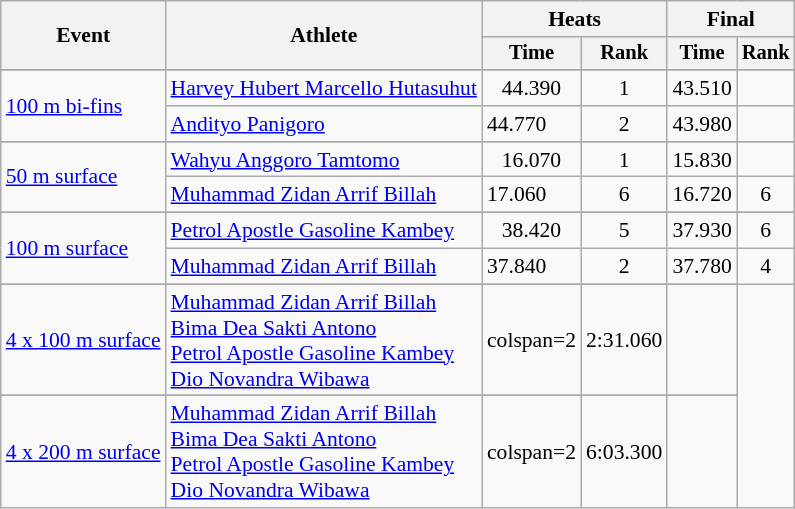<table class=wikitable style="font-size:90%">
<tr>
<th rowspan="2">Event</th>
<th rowspan="2">Athlete</th>
<th colspan="2">Heats</th>
<th colspan="2">Final</th>
</tr>
<tr style="font-size:95%">
<th>Time</th>
<th>Rank</th>
<th>Time</th>
<th>Rank</th>
</tr>
<tr>
</tr>
<tr align=center>
<td align="left" rowspan=2><a href='#'>100 m bi-fins</a></td>
<td align=left><a href='#'>Harvey Hubert Marcello Hutasuhut</a></td>
<td>44.390</td>
<td>1</td>
<td>43.510</td>
<td></td>
</tr>
<tr>
<td align=left><a href='#'>Andityo Panigoro</a></td>
<td>44.770</td>
<td align=center>2</td>
<td align=center>43.980</td>
<td align=center></td>
</tr>
<tr>
</tr>
<tr align=center>
<td align="left" rowspan=2><a href='#'>50 m surface</a></td>
<td align=left><a href='#'>Wahyu Anggoro Tamtomo</a></td>
<td>16.070</td>
<td>1</td>
<td>15.830</td>
<td></td>
</tr>
<tr>
<td align=left><a href='#'>Muhammad Zidan Arrif Billah</a></td>
<td>17.060</td>
<td align=center>6</td>
<td align=center>16.720</td>
<td align=center>6</td>
</tr>
<tr>
</tr>
<tr align=center>
<td align="left" rowspan=2><a href='#'>100 m surface</a></td>
<td align=left><a href='#'>Petrol Apostle Gasoline Kambey</a></td>
<td>38.420</td>
<td>5</td>
<td>37.930</td>
<td>6</td>
</tr>
<tr>
<td align=left><a href='#'>Muhammad Zidan Arrif Billah</a></td>
<td>37.840</td>
<td align=center>2</td>
<td align=center>37.780</td>
<td align=center>4</td>
</tr>
<tr>
</tr>
<tr align=center>
<td align="left"><a href='#'>4 x 100 m surface</a></td>
<td align=left><a href='#'>Muhammad Zidan Arrif Billah</a><br><a href='#'>Bima Dea Sakti Antono</a><br> <a href='#'>Petrol Apostle Gasoline Kambey</a><br><a href='#'>Dio Novandra Wibawa</a></td>
<td>colspan=2 </td>
<td>2:31.060</td>
<td></td>
</tr>
<tr>
</tr>
<tr align=center>
<td align="left"><a href='#'>4 x 200 m surface</a></td>
<td align=left><a href='#'>Muhammad Zidan Arrif Billah</a><br><a href='#'>Bima Dea Sakti Antono</a><br> <a href='#'>Petrol Apostle Gasoline Kambey</a><br><a href='#'>Dio Novandra Wibawa</a></td>
<td>colspan=2 </td>
<td>6:03.300</td>
<td></td>
</tr>
</table>
